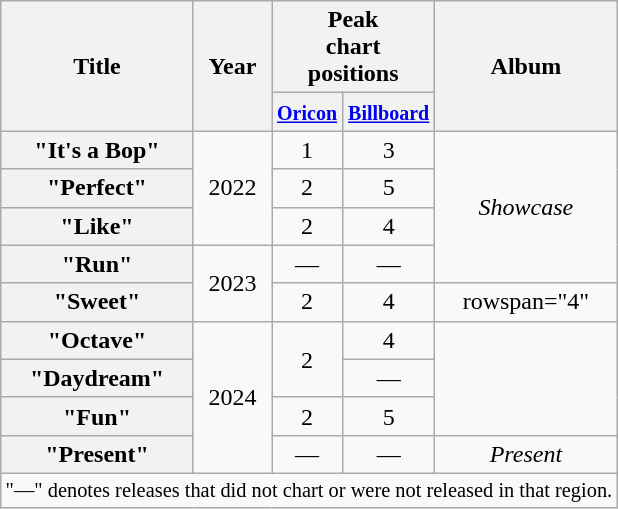<table class="wikitable plainrowheaders" style="text-align:center;">
<tr>
<th scope="col" rowspan="2">Title</th>
<th scope="col" rowspan="2">Year</th>
<th scope="col" colspan="2">Peak <br> chart <br> positions</th>
<th scope="col" rowspan="2">Album</th>
</tr>
<tr>
<th scope="col" style="width:2.5em;"><small><a href='#'>Oricon</a></small></th>
<th scope="col" style="width:2.5em;"><small><a href='#'>Billboard</a></small></th>
</tr>
<tr>
<th scope="row">"It's a Bop"</th>
<td rowspan="3">2022</td>
<td>1</td>
<td>3</td>
<td rowspan="4"><em>Showcase</em></td>
</tr>
<tr>
<th scope="row">"Perfect"</th>
<td>2</td>
<td>5</td>
</tr>
<tr>
<th scope="row">"Like"</th>
<td>2</td>
<td>4</td>
</tr>
<tr>
<th scope="row">"Run"</th>
<td rowspan="2">2023</td>
<td>—</td>
<td>—</td>
</tr>
<tr>
<th scope="row">"Sweet"</th>
<td>2</td>
<td>4</td>
<td>rowspan="4" </td>
</tr>
<tr>
<th scope="row">"Octave"</th>
<td rowspan="4">2024</td>
<td rowspan="2">2</td>
<td>4</td>
</tr>
<tr>
<th scope="row">"Daydream"</th>
<td>—</td>
</tr>
<tr>
<th scope="row">"Fun"</th>
<td>2</td>
<td>5</td>
</tr>
<tr>
<th scope="row">"Present"</th>
<td>—</td>
<td>—</td>
<td><em>Present</em></td>
</tr>
<tr>
<td colspan="5" style="font-size:85%">"—" denotes releases that did not chart or were not released in that region.</td>
</tr>
</table>
